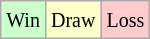<table class="wikitable">
<tr>
<td style="background: #CCFFCC;"><small>Win</small></td>
<td style="background: #FFFFCC;"><small>Draw</small></td>
<td style="background: #FFCCCC;"><small>Loss</small></td>
</tr>
</table>
